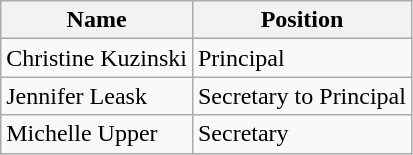<table class="wikitable">
<tr>
<th>Name</th>
<th>Position</th>
</tr>
<tr>
<td>Christine Kuzinski</td>
<td>Principal</td>
</tr>
<tr>
<td>Jennifer Leask</td>
<td>Secretary to Principal</td>
</tr>
<tr>
<td>Michelle Upper</td>
<td>Secretary</td>
</tr>
</table>
